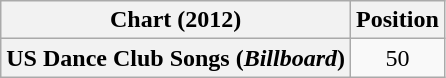<table class="wikitable plainrowheaders">
<tr>
<th>Chart (2012)</th>
<th>Position</th>
</tr>
<tr>
<th scope="row">US Dance Club Songs (<em>Billboard</em>)</th>
<td style="text-align:center">50</td>
</tr>
</table>
